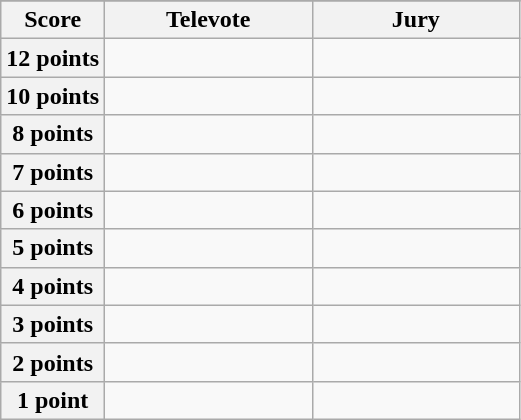<table class="wikitable">
<tr>
</tr>
<tr>
<th scope="col" width="20%">Score</th>
<th scope="col" width="40%">Televote</th>
<th scope="col" width="40%">Jury</th>
</tr>
<tr>
<th scope="row">12 points</th>
<td></td>
<td></td>
</tr>
<tr>
<th scope="row">10 points</th>
<td></td>
<td></td>
</tr>
<tr>
<th scope="row">8 points</th>
<td></td>
<td></td>
</tr>
<tr>
<th scope="row">7 points</th>
<td></td>
<td></td>
</tr>
<tr>
<th scope="row">6 points</th>
<td></td>
<td></td>
</tr>
<tr>
<th scope="row">5 points</th>
<td></td>
<td></td>
</tr>
<tr>
<th scope="row">4 points</th>
<td></td>
<td></td>
</tr>
<tr>
<th scope="row">3 points</th>
<td></td>
<td></td>
</tr>
<tr>
<th scope="row">2 points</th>
<td></td>
<td></td>
</tr>
<tr>
<th scope="row">1 point</th>
<td></td>
<td></td>
</tr>
</table>
